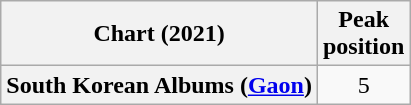<table class="wikitable plainrowheaders" style="text-align:center">
<tr>
<th scope="col">Chart (2021)</th>
<th scope="col">Peak<br>position</th>
</tr>
<tr>
<th scope="row">South Korean Albums (<a href='#'>Gaon</a>)</th>
<td>5</td>
</tr>
</table>
